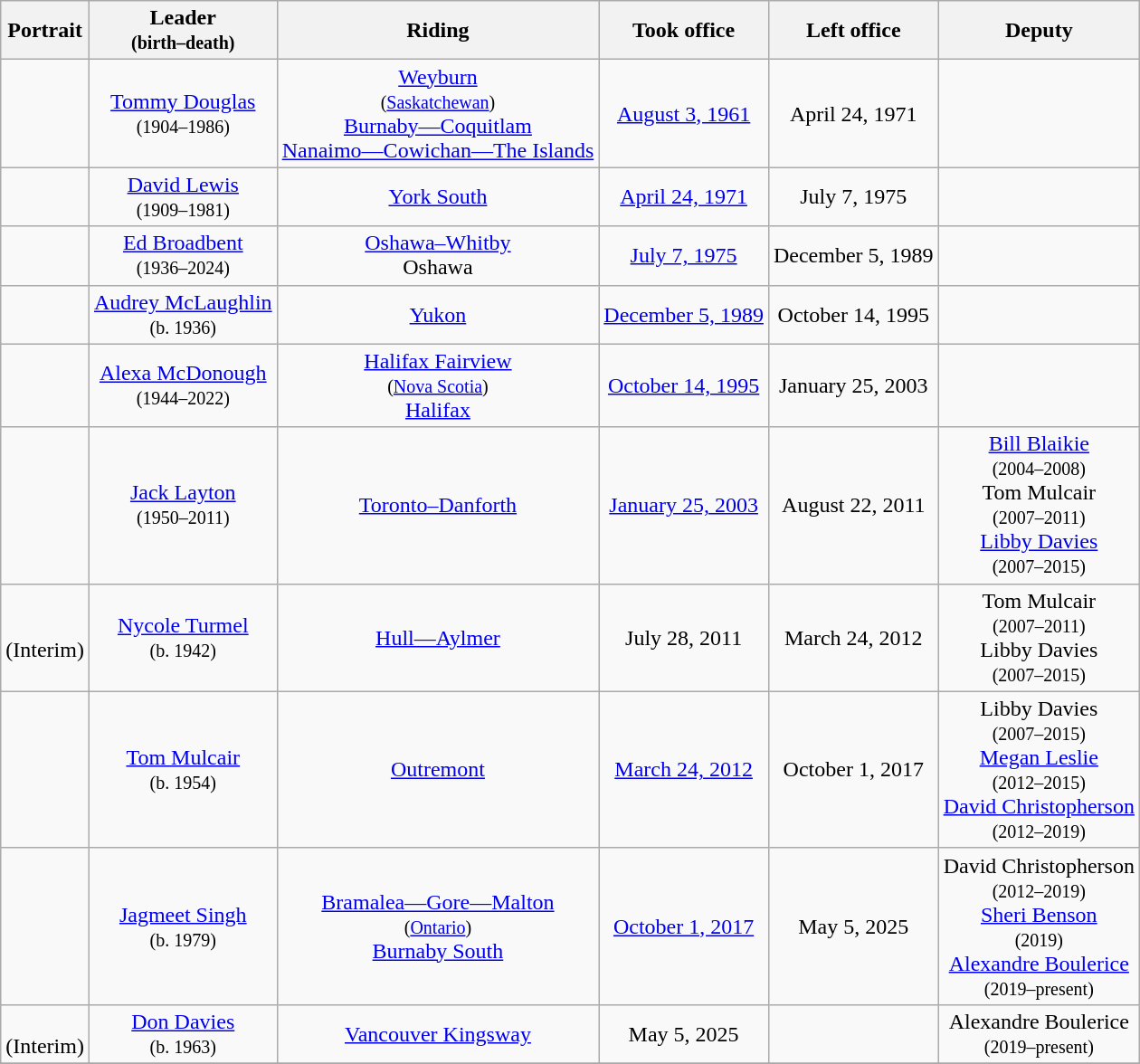<table class="wikitable" style="text-align:center">
<tr>
<th>Portrait</th>
<th>Leader<br><small>(birth–death)</small></th>
<th>Riding</th>
<th>Took office</th>
<th>Left office</th>
<th>Deputy</th>
</tr>
<tr>
<td></td>
<td><a href='#'>Tommy Douglas</a><br><small>(1904–1986)</small></td>
<td><a href='#'>Weyburn</a> <br> <small>(<a href='#'>Saskatchewan</a>)</small> <br> <a href='#'>Burnaby—Coquitlam</a> <br> <a href='#'>Nanaimo—Cowichan—The Islands</a></td>
<td><a href='#'>August 3, 1961</a></td>
<td>April 24, 1971</td>
<td></td>
</tr>
<tr>
<td></td>
<td><a href='#'>David Lewis</a><br><small>(1909–1981)</small></td>
<td><a href='#'>York South</a></td>
<td><a href='#'>April 24, 1971</a></td>
<td>July 7, 1975</td>
<td></td>
</tr>
<tr>
<td></td>
<td><a href='#'>Ed Broadbent</a><br><small>(1936–2024)</small></td>
<td><a href='#'>Oshawa–Whitby</a> <br> Oshawa</td>
<td><a href='#'>July 7, 1975</a></td>
<td>December 5, 1989</td>
<td></td>
</tr>
<tr>
<td></td>
<td><a href='#'>Audrey McLaughlin</a><br><small>(b. 1936)</small></td>
<td><a href='#'>Yukon</a></td>
<td><a href='#'>December 5, 1989</a></td>
<td>October 14, 1995</td>
<td></td>
</tr>
<tr>
<td></td>
<td><a href='#'>Alexa McDonough</a><br><small>(1944–2022)</small></td>
<td><a href='#'>Halifax Fairview</a> <br> <small>(<a href='#'>Nova Scotia</a>)</small> <br> <a href='#'>Halifax</a></td>
<td><a href='#'>October 14, 1995</a></td>
<td>January 25, 2003</td>
<td></td>
</tr>
<tr>
<td></td>
<td><a href='#'>Jack Layton</a><br><small>(1950–2011)</small></td>
<td><a href='#'>Toronto–Danforth</a></td>
<td><a href='#'>January 25, 2003</a></td>
<td>August 22, 2011</td>
<td><a href='#'>Bill Blaikie</a><br><small>(2004–2008)</small><br>Tom Mulcair<br><small>(2007–2011)</small><br><a href='#'>Libby Davies</a><br><small>(2007–2015)</small></td>
</tr>
<tr>
<td><br>(Interim)</td>
<td><a href='#'>Nycole Turmel</a><br><small>(b. 1942)</small></td>
<td><a href='#'>Hull—Aylmer</a></td>
<td>July 28, 2011</td>
<td>March 24, 2012</td>
<td>Tom Mulcair<br><small>(2007–2011)</small><br>Libby Davies<br><small>(2007–2015)</small></td>
</tr>
<tr>
<td></td>
<td><a href='#'>Tom Mulcair</a><br><small>(b. 1954)</small></td>
<td><a href='#'>Outremont</a></td>
<td><a href='#'>March 24, 2012</a></td>
<td>October 1, 2017</td>
<td>Libby Davies<br><small>(2007–2015)</small><br><a href='#'>Megan Leslie</a><br><small>(2012–2015)</small><br><a href='#'>David Christopherson</a><br><small>(2012–2019)</small><br></td>
</tr>
<tr>
<td></td>
<td><a href='#'>Jagmeet Singh</a><br><small>(b. 1979)</small></td>
<td><a href='#'>Bramalea—Gore—Malton</a> <br> <small>(<a href='#'>Ontario</a>)</small> <br> <a href='#'>Burnaby South</a></td>
<td><a href='#'>October 1, 2017</a></td>
<td>May 5, 2025</td>
<td>David Christopherson<br><small>(2012–2019)</small><br><a href='#'>Sheri Benson</a><br><small>(2019)</small><br><a href='#'>Alexandre Boulerice</a><br><small>(2019–present)</small></td>
</tr>
<tr>
<td><br>(Interim)</td>
<td><a href='#'>Don Davies</a><br><small>(b. 1963)</small></td>
<td><a href='#'>Vancouver Kingsway</a></td>
<td>May 5, 2025</td>
<td></td>
<td>Alexandre Boulerice<br><small>(2019–present)</small></td>
</tr>
<tr>
</tr>
</table>
